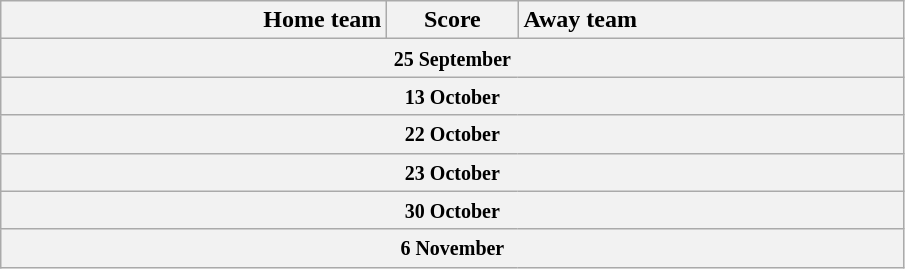<table class="wikitable" style="border-collapse: collapse;">
<tr>
<th style="text-align:right; width:250px">Home team</th>
<th style="width:80px">Score</th>
<th style="text-align:left; width:250px">Away team</th>
</tr>
<tr>
<th colspan="3" align="center"><small>25 September</small><br></th>
</tr>
<tr>
<th colspan="3" align="center"><small>13 October</small><br></th>
</tr>
<tr>
<th colspan="3" align="center"><small>22 October</small><br></th>
</tr>
<tr>
<th colspan="3" align="center"><small>23 October</small><br>
</th>
</tr>
<tr>
<th colspan="3" align="center"><small>30 October</small><br>
</th>
</tr>
<tr>
<th colspan="3" align="center"><small>6 November</small><br></th>
</tr>
</table>
